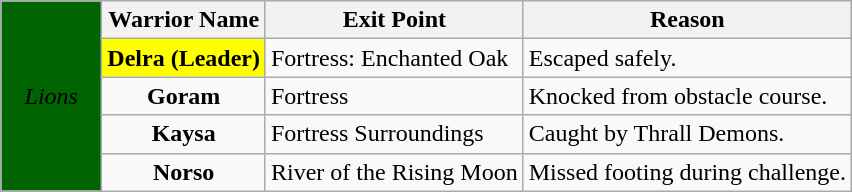<table class="wikitable">
<tr>
<td rowspan="5" bgcolor="darkgreen" style="color:black" width="60" align="center"><em>Lions</em></td>
<th>Warrior Name</th>
<th>Exit Point</th>
<th>Reason</th>
</tr>
<tr>
<td bgcolor="yellow" align="center"><strong>Delra (Leader)</strong></td>
<td>Fortress: Enchanted Oak</td>
<td>Escaped safely.</td>
</tr>
<tr>
<td align="center"><strong>Goram</strong></td>
<td>Fortress</td>
<td>Knocked from obstacle course.</td>
</tr>
<tr>
<td align="center"><strong>Kaysa</strong></td>
<td>Fortress Surroundings</td>
<td>Caught by Thrall Demons.</td>
</tr>
<tr>
<td align="center"><strong>Norso</strong></td>
<td>River of the Rising Moon</td>
<td>Missed footing during challenge.</td>
</tr>
</table>
